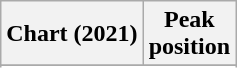<table class="wikitable sortable plainrowheaders" style="text-align:center">
<tr>
<th scope="col">Chart (2021)</th>
<th scope="col">Peak<br>position</th>
</tr>
<tr>
</tr>
<tr>
</tr>
<tr>
</tr>
</table>
